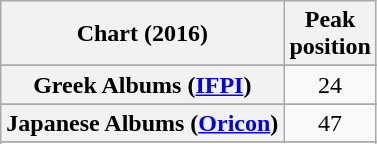<table class="wikitable sortable plainrowheaders" style="text-align:center">
<tr>
<th scope="col">Chart (2016)</th>
<th scope="col">Peak<br>position</th>
</tr>
<tr>
</tr>
<tr>
</tr>
<tr>
</tr>
<tr>
</tr>
<tr>
</tr>
<tr>
</tr>
<tr>
</tr>
<tr>
</tr>
<tr>
</tr>
<tr>
</tr>
<tr>
</tr>
<tr>
</tr>
<tr>
<th scope="row">Greek Albums (<a href='#'>IFPI</a>)</th>
<td>24</td>
</tr>
<tr>
</tr>
<tr>
</tr>
<tr>
</tr>
<tr>
<th scope="row">Japanese Albums (<a href='#'>Oricon</a>)</th>
<td>47</td>
</tr>
<tr>
</tr>
<tr>
</tr>
<tr>
</tr>
<tr>
</tr>
<tr>
</tr>
<tr>
</tr>
<tr>
</tr>
<tr>
</tr>
<tr>
</tr>
<tr>
</tr>
<tr>
</tr>
</table>
